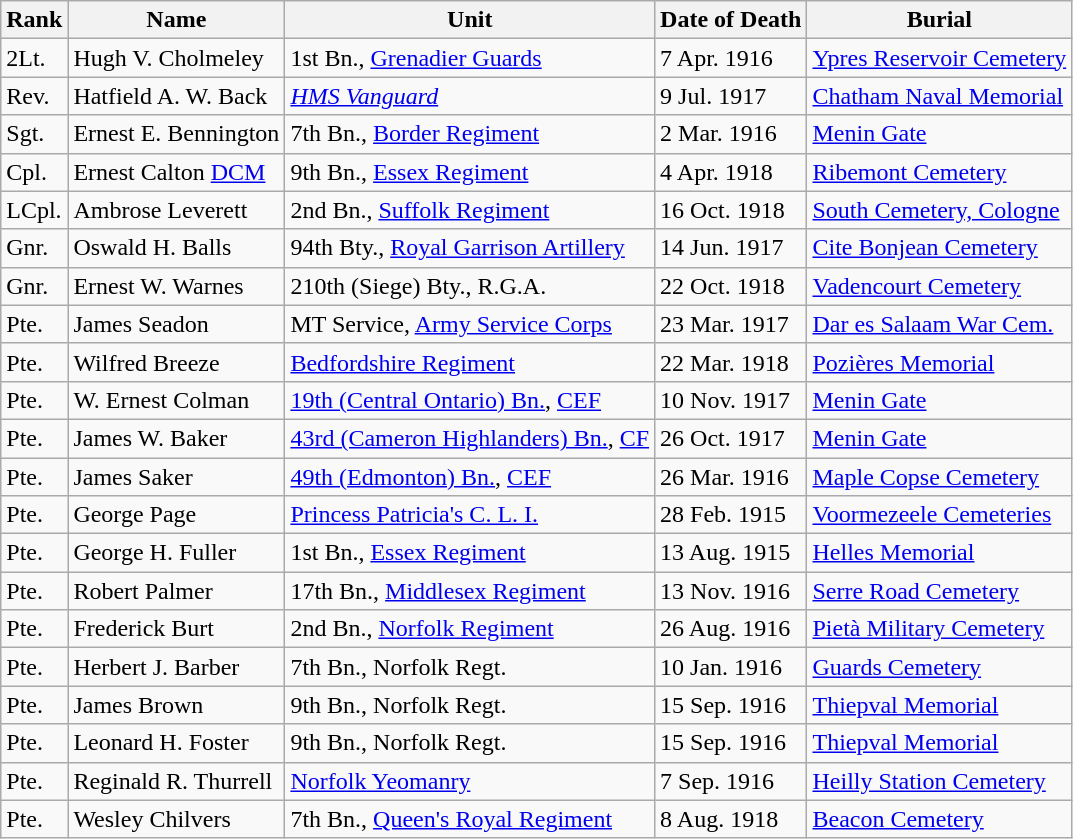<table class="wikitable">
<tr>
<th>Rank</th>
<th>Name</th>
<th>Unit</th>
<th>Date of Death</th>
<th>Burial</th>
</tr>
<tr>
<td>2Lt.</td>
<td>Hugh V. Cholmeley</td>
<td>1st Bn., <a href='#'>Grenadier Guards</a></td>
<td>7 Apr. 1916</td>
<td><a href='#'>Ypres Reservoir Cemetery</a></td>
</tr>
<tr>
<td>Rev.</td>
<td>Hatfield A. W. Back</td>
<td><a href='#'><em>HMS Vanguard</em></a></td>
<td>9 Jul. 1917</td>
<td><a href='#'>Chatham Naval Memorial</a></td>
</tr>
<tr>
<td>Sgt.</td>
<td>Ernest E. Bennington</td>
<td>7th Bn., <a href='#'>Border Regiment</a></td>
<td>2 Mar. 1916</td>
<td><a href='#'>Menin Gate</a></td>
</tr>
<tr>
<td>Cpl.</td>
<td>Ernest Calton <a href='#'>DCM</a></td>
<td>9th Bn., <a href='#'>Essex Regiment</a></td>
<td>4 Apr. 1918</td>
<td><a href='#'>Ribemont Cemetery</a></td>
</tr>
<tr>
<td>LCpl.</td>
<td>Ambrose Leverett</td>
<td>2nd Bn., <a href='#'>Suffolk Regiment</a></td>
<td>16 Oct. 1918</td>
<td><a href='#'>South Cemetery, Cologne</a></td>
</tr>
<tr>
<td>Gnr.</td>
<td>Oswald H. Balls</td>
<td>94th Bty., <a href='#'>Royal Garrison Artillery</a></td>
<td>14 Jun. 1917</td>
<td><a href='#'>Cite Bonjean Cemetery</a></td>
</tr>
<tr>
<td>Gnr.</td>
<td>Ernest W. Warnes</td>
<td>210th (Siege) Bty., R.G.A.</td>
<td>22 Oct. 1918</td>
<td><a href='#'>Vadencourt Cemetery</a></td>
</tr>
<tr>
<td>Pte.</td>
<td>James Seadon</td>
<td>MT Service, <a href='#'>Army Service Corps</a></td>
<td>23 Mar. 1917</td>
<td><a href='#'>Dar es Salaam War Cem.</a></td>
</tr>
<tr>
<td>Pte.</td>
<td>Wilfred Breeze</td>
<td><a href='#'>Bedfordshire Regiment</a></td>
<td>22 Mar. 1918</td>
<td><a href='#'>Pozières Memorial</a></td>
</tr>
<tr>
<td>Pte.</td>
<td>W. Ernest Colman</td>
<td><a href='#'>19th (Central Ontario) Bn.</a>, <a href='#'>CEF</a></td>
<td>10 Nov. 1917</td>
<td><a href='#'>Menin Gate</a></td>
</tr>
<tr>
<td>Pte.</td>
<td>James W. Baker</td>
<td><a href='#'>43rd (Cameron Highlanders) Bn.</a>, <a href='#'>CF</a></td>
<td>26 Oct. 1917</td>
<td><a href='#'>Menin Gate</a></td>
</tr>
<tr>
<td>Pte.</td>
<td>James Saker</td>
<td><a href='#'>49th (Edmonton) Bn.</a>, <a href='#'>CEF</a></td>
<td>26 Mar. 1916</td>
<td><a href='#'>Maple Copse Cemetery</a></td>
</tr>
<tr>
<td>Pte.</td>
<td>George Page</td>
<td><a href='#'>Princess Patricia's C. L. I.</a></td>
<td>28 Feb. 1915</td>
<td><a href='#'>Voormezeele Cemeteries</a></td>
</tr>
<tr>
<td>Pte.</td>
<td>George H. Fuller</td>
<td>1st Bn., <a href='#'>Essex Regiment</a></td>
<td>13 Aug. 1915</td>
<td><a href='#'>Helles Memorial</a></td>
</tr>
<tr>
<td>Pte.</td>
<td>Robert Palmer</td>
<td>17th Bn., <a href='#'>Middlesex Regiment</a></td>
<td>13 Nov. 1916</td>
<td><a href='#'>Serre Road Cemetery</a></td>
</tr>
<tr>
<td>Pte.</td>
<td>Frederick Burt</td>
<td>2nd Bn., <a href='#'>Norfolk Regiment</a></td>
<td>26 Aug. 1916</td>
<td><a href='#'>Pietà Military Cemetery</a></td>
</tr>
<tr>
<td>Pte.</td>
<td>Herbert J. Barber</td>
<td>7th Bn., Norfolk Regt.</td>
<td>10 Jan. 1916</td>
<td><a href='#'>Guards Cemetery</a></td>
</tr>
<tr>
<td>Pte.</td>
<td>James Brown</td>
<td>9th Bn., Norfolk Regt.</td>
<td>15 Sep. 1916</td>
<td><a href='#'>Thiepval Memorial</a></td>
</tr>
<tr>
<td>Pte.</td>
<td>Leonard H. Foster</td>
<td>9th Bn., Norfolk Regt.</td>
<td>15 Sep. 1916</td>
<td><a href='#'>Thiepval Memorial</a></td>
</tr>
<tr>
<td>Pte.</td>
<td>Reginald R. Thurrell</td>
<td><a href='#'>Norfolk Yeomanry</a></td>
<td>7 Sep. 1916</td>
<td><a href='#'>Heilly Station Cemetery</a></td>
</tr>
<tr>
<td>Pte.</td>
<td>Wesley Chilvers</td>
<td>7th Bn., <a href='#'>Queen's Royal Regiment</a></td>
<td>8 Aug. 1918</td>
<td><a href='#'>Beacon Cemetery</a></td>
</tr>
</table>
